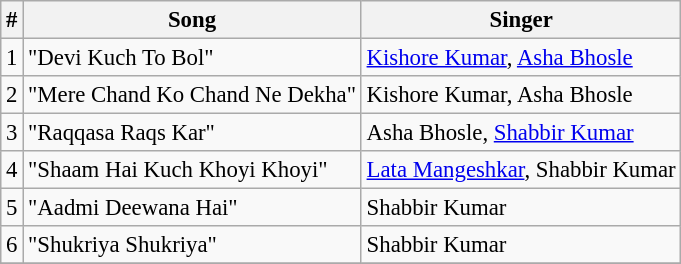<table class="wikitable" style="font-size:95%;">
<tr>
<th>#</th>
<th>Song</th>
<th>Singer</th>
</tr>
<tr>
<td>1</td>
<td>"Devi Kuch To Bol"</td>
<td><a href='#'>Kishore Kumar</a>, <a href='#'>Asha Bhosle</a></td>
</tr>
<tr>
<td>2</td>
<td>"Mere Chand Ko Chand Ne Dekha"</td>
<td>Kishore Kumar, Asha Bhosle</td>
</tr>
<tr>
<td>3</td>
<td>"Raqqasa Raqs Kar"</td>
<td>Asha Bhosle, <a href='#'>Shabbir Kumar</a></td>
</tr>
<tr>
<td>4</td>
<td>"Shaam Hai Kuch Khoyi Khoyi"</td>
<td><a href='#'>Lata Mangeshkar</a>, Shabbir Kumar</td>
</tr>
<tr>
<td>5</td>
<td>"Aadmi Deewana Hai"</td>
<td>Shabbir Kumar</td>
</tr>
<tr>
<td>6</td>
<td>"Shukriya Shukriya"</td>
<td>Shabbir Kumar</td>
</tr>
<tr>
</tr>
</table>
